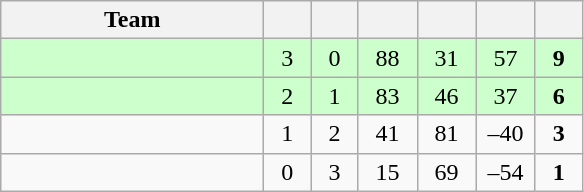<table class="wikitable" style="text-align:center;">
<tr>
<th style="width:10.5em;">Team</th>
<th style="width:1.5em;"></th>
<th style="width:1.5em;"></th>
<th style="width:2.0em;"></th>
<th style="width:2.0em;"></th>
<th style="width:2.0em;"></th>
<th style="width:1.5em;"></th>
</tr>
<tr bgcolor=#cfc>
<td align="left"></td>
<td>3</td>
<td>0</td>
<td>88</td>
<td>31</td>
<td>57</td>
<td><strong>9</strong></td>
</tr>
<tr bgcolor=#cfc>
<td align="left"></td>
<td>2</td>
<td>1</td>
<td>83</td>
<td>46</td>
<td>37</td>
<td><strong>6</strong></td>
</tr>
<tr>
<td align="left"></td>
<td>1</td>
<td>2</td>
<td>41</td>
<td>81</td>
<td>–40</td>
<td><strong>3</strong></td>
</tr>
<tr>
<td align="left"></td>
<td>0</td>
<td>3</td>
<td>15</td>
<td>69</td>
<td>–54</td>
<td><strong>1</strong></td>
</tr>
</table>
